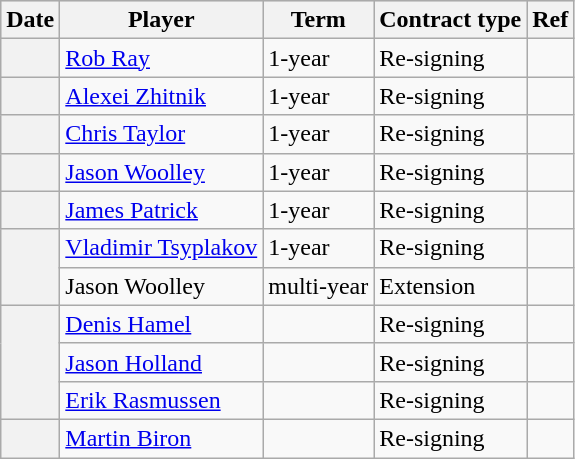<table class="wikitable plainrowheaders">
<tr style="background:#ddd; text-align:center;">
<th>Date</th>
<th>Player</th>
<th>Term</th>
<th>Contract type</th>
<th>Ref</th>
</tr>
<tr>
<th scope="row"></th>
<td><a href='#'>Rob Ray</a></td>
<td>1-year</td>
<td>Re-signing</td>
<td></td>
</tr>
<tr>
<th scope="row"></th>
<td><a href='#'>Alexei Zhitnik</a></td>
<td>1-year</td>
<td>Re-signing</td>
<td></td>
</tr>
<tr>
<th scope="row"></th>
<td><a href='#'>Chris Taylor</a></td>
<td>1-year</td>
<td>Re-signing</td>
<td></td>
</tr>
<tr>
<th scope="row"></th>
<td><a href='#'>Jason Woolley</a></td>
<td>1-year</td>
<td>Re-signing</td>
<td></td>
</tr>
<tr>
<th scope="row"></th>
<td><a href='#'>James Patrick</a></td>
<td>1-year</td>
<td>Re-signing</td>
<td></td>
</tr>
<tr>
<th scope="row" rowspan=2></th>
<td><a href='#'>Vladimir Tsyplakov</a></td>
<td>1-year</td>
<td>Re-signing</td>
<td></td>
</tr>
<tr>
<td>Jason Woolley</td>
<td>multi-year</td>
<td>Extension</td>
<td></td>
</tr>
<tr>
<th scope="row" rowspan=3></th>
<td><a href='#'>Denis Hamel</a></td>
<td></td>
<td>Re-signing</td>
<td></td>
</tr>
<tr>
<td><a href='#'>Jason Holland</a></td>
<td></td>
<td>Re-signing</td>
<td></td>
</tr>
<tr>
<td><a href='#'>Erik Rasmussen</a></td>
<td></td>
<td>Re-signing</td>
<td></td>
</tr>
<tr>
<th scope="row"></th>
<td><a href='#'>Martin Biron</a></td>
<td></td>
<td>Re-signing</td>
<td></td>
</tr>
</table>
